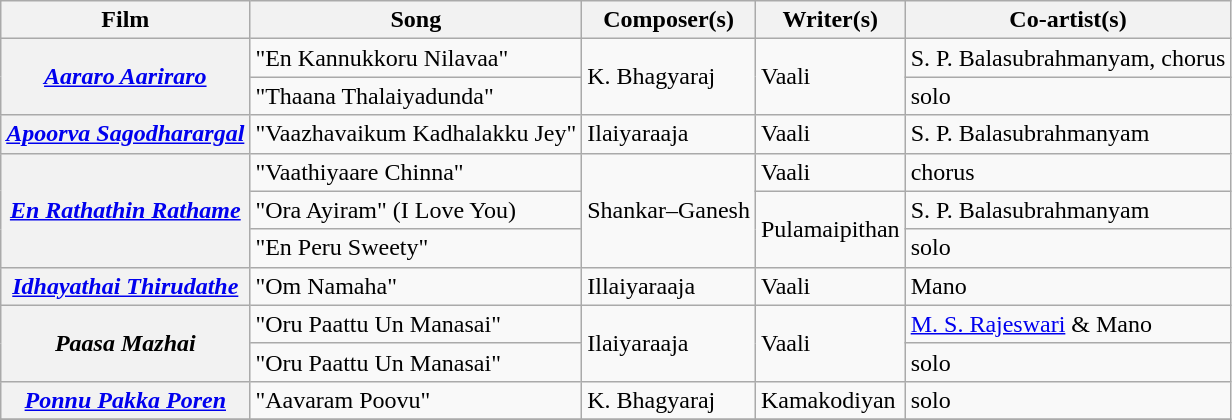<table class="wikitable">
<tr>
<th>Film</th>
<th>Song</th>
<th>Composer(s)</th>
<th>Writer(s)</th>
<th>Co-artist(s)</th>
</tr>
<tr>
<th Rowspan=2><em><a href='#'>Aararo Aariraro</a></em></th>
<td>"En Kannukkoru Nilavaa"</td>
<td Rowspan=2>K. Bhagyaraj</td>
<td rowspan=2>Vaali</td>
<td>S. P. Balasubrahmanyam, chorus</td>
</tr>
<tr>
<td>"Thaana Thalaiyadunda"</td>
<td>solo</td>
</tr>
<tr>
<th><em><a href='#'>Apoorva Sagodharargal</a></em></th>
<td>"Vaazhavaikum Kadhalakku Jey"</td>
<td>Ilaiyaraaja</td>
<td>Vaali</td>
<td>S. P. Balasubrahmanyam</td>
</tr>
<tr>
<th rowspan=3><em><a href='#'>En Rathathin Rathame</a></em></th>
<td>"Vaathiyaare Chinna"</td>
<td Rowspan=3>Shankar–Ganesh</td>
<td>Vaali</td>
<td>chorus</td>
</tr>
<tr>
<td>"Ora Ayiram" (I Love You)</td>
<td rowspan=2>Pulamaipithan</td>
<td>S. P. Balasubrahmanyam</td>
</tr>
<tr>
<td>"En Peru Sweety"</td>
<td>solo</td>
</tr>
<tr>
<th scope="row"><em><a href='#'>Idhayathai Thirudathe</a></em></th>
<td>"Om Namaha"</td>
<td>Illaiyaraaja</td>
<td>Vaali</td>
<td>Mano</td>
</tr>
<tr>
<th rowspan=2><em>Paasa Mazhai</em></th>
<td>"Oru Paattu Un Manasai"</td>
<td rowspan=2>Ilaiyaraaja</td>
<td rowspan=2>Vaali</td>
<td><a href='#'>M. S. Rajeswari</a> & Mano</td>
</tr>
<tr>
<td>"Oru Paattu Un Manasai"</td>
<td>solo</td>
</tr>
<tr>
<th><em><a href='#'>Ponnu Pakka Poren</a></em></th>
<td>"Aavaram Poovu"</td>
<td>K. Bhagyaraj</td>
<td>Kamakodiyan</td>
<td>solo</td>
</tr>
<tr>
</tr>
</table>
